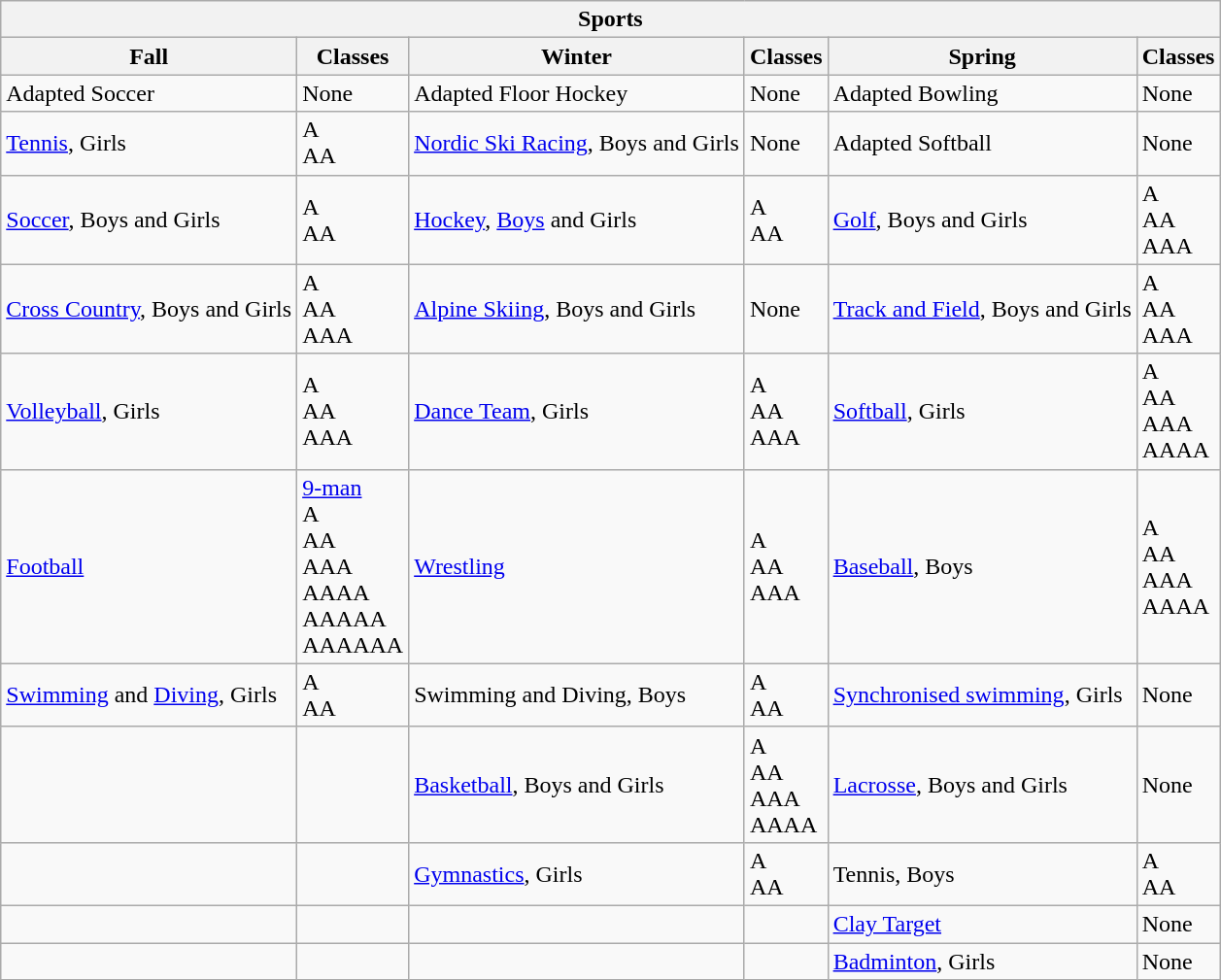<table class="wikitable">
<tr>
<th colspan="6">Sports</th>
</tr>
<tr>
<th>Fall</th>
<th>Classes</th>
<th>Winter</th>
<th>Classes</th>
<th>Spring</th>
<th>Classes</th>
</tr>
<tr>
<td>Adapted Soccer</td>
<td>None</td>
<td>Adapted Floor Hockey</td>
<td>None</td>
<td>Adapted Bowling</td>
<td>None</td>
</tr>
<tr>
<td><a href='#'>Tennis</a>, Girls</td>
<td>A<br>AA</td>
<td><a href='#'>Nordic Ski Racing</a>, Boys and Girls</td>
<td>None</td>
<td>Adapted Softball</td>
<td>None</td>
</tr>
<tr>
<td><a href='#'>Soccer</a>, Boys and Girls</td>
<td>A<br>AA</td>
<td><a href='#'>Hockey</a>, <a href='#'>Boys</a> and Girls</td>
<td>A<br>AA</td>
<td><a href='#'>Golf</a>, Boys and Girls</td>
<td>A<br>AA<br>AAA</td>
</tr>
<tr>
<td><a href='#'>Cross Country</a>, Boys and Girls</td>
<td>A<br>AA<br>AAA</td>
<td><a href='#'>Alpine Skiing</a>, Boys and Girls</td>
<td>None</td>
<td><a href='#'>Track and Field</a>, Boys and Girls</td>
<td>A<br>AA<br>AAA</td>
</tr>
<tr>
<td><a href='#'>Volleyball</a>, Girls</td>
<td>A<br>AA<br>AAA</td>
<td><a href='#'>Dance Team</a>, Girls</td>
<td>A<br>AA<br>AAA</td>
<td><a href='#'>Softball</a>, Girls</td>
<td>A<br>AA<br>AAA<br>AAAA</td>
</tr>
<tr>
<td><a href='#'>Football</a></td>
<td><a href='#'>9-man</a><br>A<br>AA<br>AAA<br>AAAA<br>AAAAA<br>AAAAAA</td>
<td><a href='#'>Wrestling</a></td>
<td>A<br>AA<br>AAA</td>
<td><a href='#'>Baseball</a>, Boys</td>
<td>A<br>AA<br>AAA<br>AAAA</td>
</tr>
<tr>
<td><a href='#'>Swimming</a> and <a href='#'>Diving</a>, Girls</td>
<td>A<br>AA</td>
<td>Swimming and Diving, Boys</td>
<td>A<br>AA</td>
<td><a href='#'>Synchronised swimming</a>, Girls</td>
<td>None</td>
</tr>
<tr>
<td></td>
<td></td>
<td><a href='#'>Basketball</a>, Boys and Girls</td>
<td>A<br>AA<br>AAA<br>AAAA</td>
<td><a href='#'>Lacrosse</a>, Boys and Girls</td>
<td>None</td>
</tr>
<tr>
<td></td>
<td></td>
<td><a href='#'>Gymnastics</a>, Girls</td>
<td>A<br>AA</td>
<td>Tennis, Boys</td>
<td>A<br>AA</td>
</tr>
<tr>
<td></td>
<td></td>
<td></td>
<td></td>
<td><a href='#'>Clay Target</a></td>
<td>None</td>
</tr>
<tr>
<td></td>
<td></td>
<td></td>
<td></td>
<td><a href='#'>Badminton</a>, Girls</td>
<td>None</td>
</tr>
</table>
